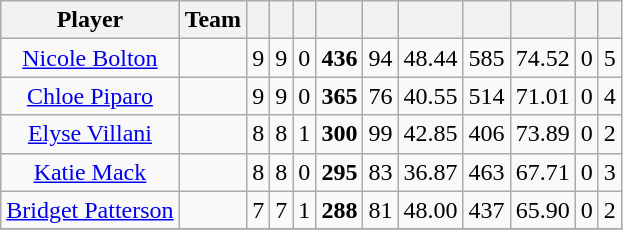<table class="wikitable sortable" style="text-align:center">
<tr>
<th class="unsortable">Player</th>
<th>Team</th>
<th></th>
<th></th>
<th></th>
<th></th>
<th></th>
<th></th>
<th></th>
<th></th>
<th></th>
<th></th>
</tr>
<tr>
<td><a href='#'>Nicole Bolton</a></td>
<td style="text-align:left;"></td>
<td>9</td>
<td>9</td>
<td>0</td>
<td><strong>436</strong></td>
<td>94</td>
<td>48.44</td>
<td>585</td>
<td>74.52</td>
<td>0</td>
<td>5</td>
</tr>
<tr>
<td><a href='#'>Chloe Piparo</a></td>
<td style="text-align:left;"></td>
<td>9</td>
<td>9</td>
<td>0</td>
<td><strong>365</strong></td>
<td>76</td>
<td>40.55</td>
<td>514</td>
<td>71.01</td>
<td>0</td>
<td>4</td>
</tr>
<tr>
<td><a href='#'>Elyse Villani</a></td>
<td style="text-align:left;"></td>
<td>8</td>
<td>8</td>
<td>1</td>
<td><strong>300</strong></td>
<td>99</td>
<td>42.85</td>
<td>406</td>
<td>73.89</td>
<td>0</td>
<td>2</td>
</tr>
<tr>
<td><a href='#'>Katie Mack</a></td>
<td style="text-align:left;"></td>
<td>8</td>
<td>8</td>
<td>0</td>
<td><strong>295</strong></td>
<td>83</td>
<td>36.87</td>
<td>463</td>
<td>67.71</td>
<td>0</td>
<td>3</td>
</tr>
<tr>
<td><a href='#'>Bridget Patterson</a></td>
<td style="text-align:left;"></td>
<td>7</td>
<td>7</td>
<td>1</td>
<td><strong>288</strong></td>
<td>81</td>
<td>48.00</td>
<td>437</td>
<td>65.90</td>
<td>0</td>
<td>2</td>
</tr>
<tr>
</tr>
</table>
